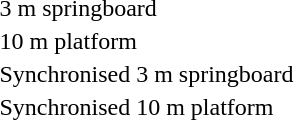<table>
<tr>
<td>3 m springboard<br></td>
<td></td>
<td></td>
<td></td>
</tr>
<tr>
<td>10 m platform<br></td>
<td></td>
<td></td>
<td></td>
</tr>
<tr>
<td nowrap>Synchronised 3 m springboard<br></td>
<td></td>
<td nowrap></td>
<td></td>
</tr>
<tr>
<td>Synchronised 10 m platform<br></td>
<td nowrap></td>
<td></td>
<td nowrap></td>
</tr>
</table>
